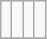<table class="wikitable">
<tr ---->
<td><br></td>
<td><br></td>
<td><br></td>
<td><br></td>
</tr>
<tr --->
</tr>
</table>
